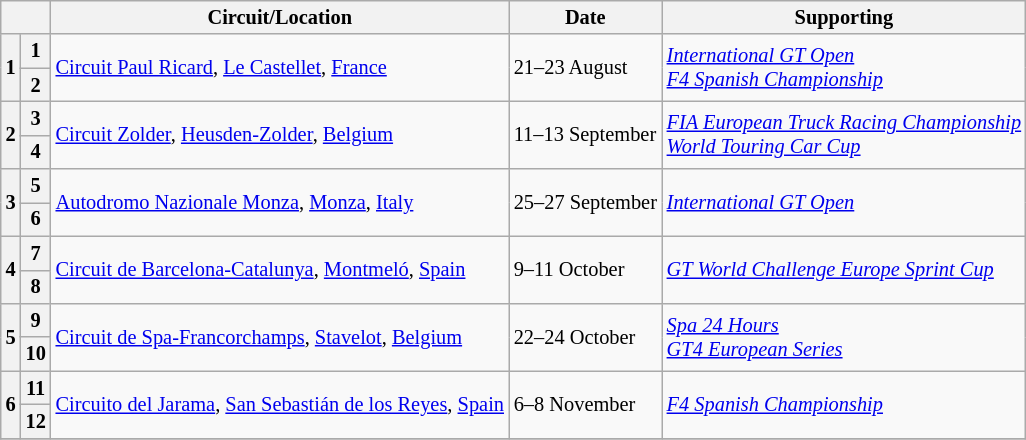<table class="wikitable" style="font-size: 85%">
<tr>
<th colspan="2"></th>
<th>Circuit/Location</th>
<th>Date</th>
<th>Supporting</th>
</tr>
<tr>
<th rowspan="2">1</th>
<th>1</th>
<td rowspan="2"> <a href='#'>Circuit Paul Ricard</a>, <a href='#'>Le Castellet</a>, <a href='#'>France</a></td>
<td rowspan="2">21–23 August</td>
<td rowspan="2"><em><a href='#'>International GT Open</a></em><br>  <em><a href='#'>F4 Spanish Championship</a></em></td>
</tr>
<tr>
<th>2</th>
</tr>
<tr>
<th rowspan="2">2</th>
<th>3</th>
<td rowspan="2"> <a href='#'>Circuit Zolder</a>, <a href='#'>Heusden-Zolder</a>, <a href='#'>Belgium</a></td>
<td rowspan="2">11–13 September</td>
<td rowspan="2"><em><a href='#'>FIA European Truck Racing Championship</a><br><a href='#'>World Touring Car Cup</a></em></td>
</tr>
<tr>
<th>4</th>
</tr>
<tr>
<th rowspan="2">3</th>
<th>5</th>
<td rowspan="2"> <a href='#'>Autodromo Nazionale Monza</a>, <a href='#'>Monza</a>, <a href='#'>Italy</a></td>
<td rowspan="2">25–27 September</td>
<td rowspan="2"><em><a href='#'>International GT Open</a></em></td>
</tr>
<tr>
<th>6</th>
</tr>
<tr>
<th rowspan="2">4</th>
<th>7</th>
<td rowspan="2"> <a href='#'>Circuit de Barcelona-Catalunya</a>, <a href='#'>Montmeló</a>, <a href='#'>Spain</a></td>
<td rowspan="2">9–11 October</td>
<td rowspan="2"><em><a href='#'>GT World Challenge Europe Sprint Cup</a></em></td>
</tr>
<tr>
<th>8</th>
</tr>
<tr>
<th rowspan="2">5</th>
<th>9</th>
<td rowspan="2"> <a href='#'>Circuit de Spa-Francorchamps</a>, <a href='#'>Stavelot</a>, <a href='#'>Belgium</a></td>
<td rowspan="2">22–24 October</td>
<td rowspan="2"><em><a href='#'>Spa 24 Hours</a></em><br><em><a href='#'>GT4 European Series</a></em></td>
</tr>
<tr>
<th>10</th>
</tr>
<tr>
<th rowspan="2">6</th>
<th>11</th>
<td rowspan="2"> <a href='#'>Circuito del Jarama</a>, <a href='#'>San Sebastián de los Reyes</a>, <a href='#'>Spain</a></td>
<td rowspan="2">6–8 November</td>
<td rowspan="2"><em><a href='#'>F4 Spanish Championship</a></em></td>
</tr>
<tr>
<th>12</th>
</tr>
<tr>
</tr>
</table>
